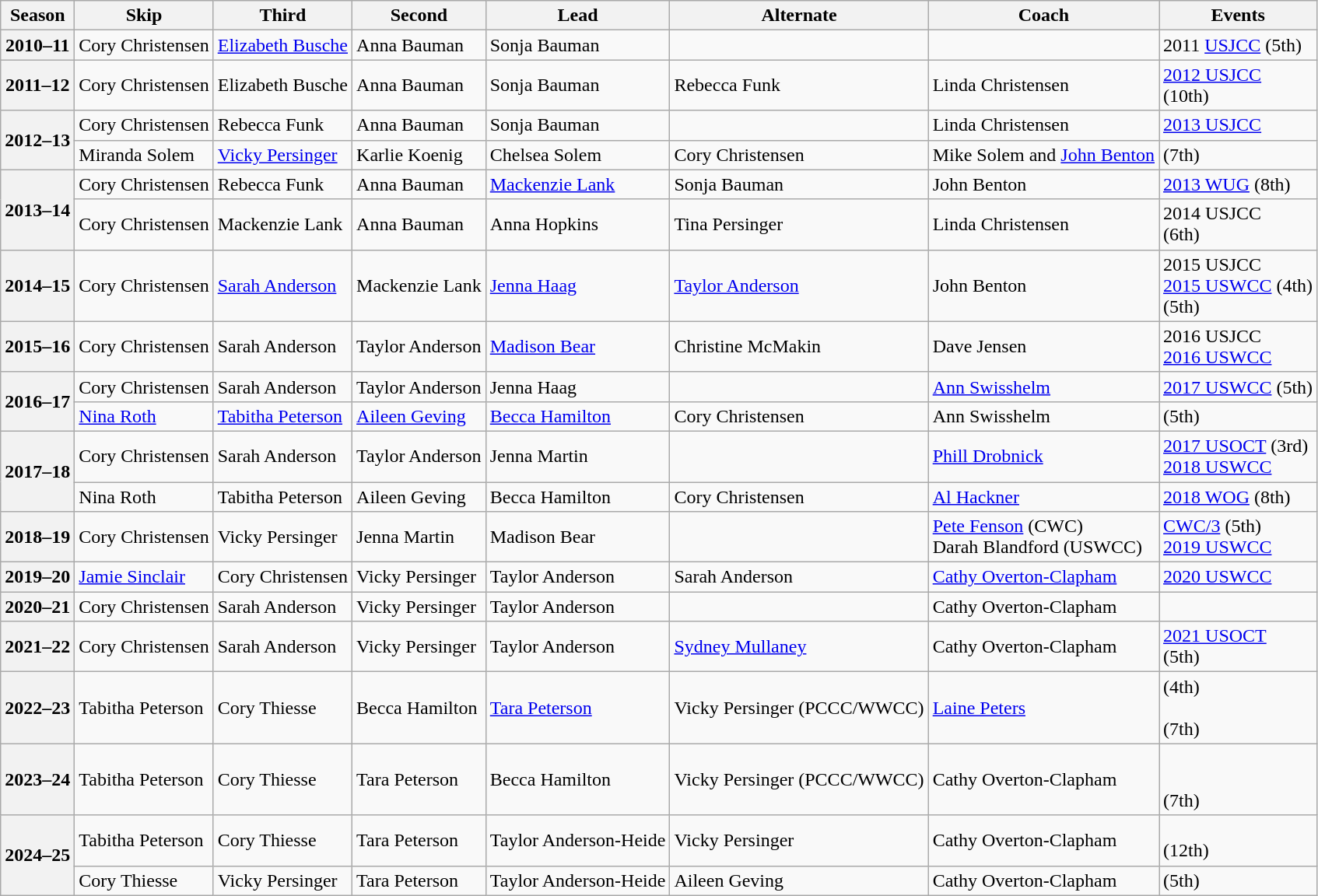<table class="wikitable">
<tr>
<th scope="col">Season</th>
<th scope="col">Skip</th>
<th scope="col">Third</th>
<th scope="col">Second</th>
<th scope="col">Lead</th>
<th scope="col">Alternate</th>
<th scope="col">Coach</th>
<th scope="col">Events</th>
</tr>
<tr>
<th scope="row">2010–11</th>
<td>Cory Christensen</td>
<td><a href='#'>Elizabeth Busche</a></td>
<td>Anna Bauman</td>
<td>Sonja Bauman</td>
<td></td>
<td></td>
<td>2011 <a href='#'>USJCC</a> (5th)</td>
</tr>
<tr>
<th scope="row">2011–12</th>
<td>Cory Christensen</td>
<td>Elizabeth Busche</td>
<td>Anna Bauman</td>
<td>Sonja Bauman</td>
<td>Rebecca Funk</td>
<td>Linda Christensen</td>
<td><a href='#'>2012 USJCC</a> <br> (10th)</td>
</tr>
<tr>
<th scope="row" rowspan=2>2012–13</th>
<td>Cory Christensen</td>
<td>Rebecca Funk</td>
<td>Anna Bauman</td>
<td>Sonja Bauman</td>
<td></td>
<td>Linda Christensen</td>
<td><a href='#'>2013 USJCC</a> </td>
</tr>
<tr>
<td>Miranda Solem</td>
<td><a href='#'>Vicky Persinger</a></td>
<td>Karlie Koenig</td>
<td>Chelsea Solem</td>
<td>Cory Christensen</td>
<td>Mike Solem and <a href='#'>John Benton</a></td>
<td> (7th)</td>
</tr>
<tr>
<th scope="row" rowspan=2>2013–14</th>
<td>Cory Christensen</td>
<td>Rebecca Funk</td>
<td>Anna Bauman</td>
<td><a href='#'>Mackenzie Lank</a></td>
<td>Sonja Bauman</td>
<td>John Benton</td>
<td><a href='#'>2013 WUG</a> (8th)</td>
</tr>
<tr>
<td>Cory Christensen</td>
<td>Mackenzie Lank</td>
<td>Anna Bauman</td>
<td>Anna Hopkins</td>
<td>Tina Persinger</td>
<td>Linda Christensen</td>
<td>2014 USJCC <br> (6th)</td>
</tr>
<tr>
<th scope="row">2014–15</th>
<td>Cory Christensen</td>
<td><a href='#'>Sarah Anderson</a></td>
<td>Mackenzie Lank</td>
<td><a href='#'>Jenna Haag</a></td>
<td><a href='#'>Taylor Anderson</a></td>
<td>John Benton</td>
<td>2015 USJCC <br><a href='#'>2015 USWCC</a> (4th)<br> (5th)</td>
</tr>
<tr>
<th scope="row">2015–16</th>
<td>Cory Christensen</td>
<td>Sarah Anderson</td>
<td>Taylor Anderson</td>
<td><a href='#'>Madison Bear</a></td>
<td>Christine McMakin</td>
<td>Dave Jensen</td>
<td>2016 USJCC <br><a href='#'>2016 USWCC</a> <br> </td>
</tr>
<tr>
<th scope="row" rowspan=2>2016–17</th>
<td>Cory Christensen</td>
<td>Sarah Anderson</td>
<td>Taylor Anderson</td>
<td>Jenna Haag</td>
<td></td>
<td><a href='#'>Ann Swisshelm</a></td>
<td><a href='#'>2017 USWCC</a> (5th)</td>
</tr>
<tr>
<td><a href='#'>Nina Roth</a></td>
<td><a href='#'>Tabitha Peterson</a></td>
<td><a href='#'>Aileen Geving</a></td>
<td><a href='#'>Becca Hamilton</a></td>
<td>Cory Christensen</td>
<td>Ann Swisshelm</td>
<td> (5th)</td>
</tr>
<tr>
<th scope="row" rowspan=2>2017–18</th>
<td>Cory Christensen</td>
<td>Sarah Anderson</td>
<td>Taylor Anderson</td>
<td>Jenna Martin</td>
<td></td>
<td><a href='#'>Phill Drobnick</a></td>
<td><a href='#'>2017 USOCT</a> (3rd)<br><a href='#'>2018 USWCC</a> </td>
</tr>
<tr>
<td>Nina Roth</td>
<td>Tabitha Peterson</td>
<td>Aileen Geving</td>
<td>Becca Hamilton</td>
<td>Cory Christensen</td>
<td><a href='#'>Al Hackner</a></td>
<td><a href='#'>2018 WOG</a> (8th)</td>
</tr>
<tr>
<th scope="row">2018–19</th>
<td>Cory Christensen</td>
<td>Vicky Persinger</td>
<td>Jenna Martin</td>
<td>Madison Bear</td>
<td></td>
<td><a href='#'>Pete Fenson</a> (CWC)<br>Darah Blandford (USWCC)</td>
<td><a href='#'>CWC/3</a> (5th)<br><a href='#'>2019 USWCC</a> </td>
</tr>
<tr>
<th scope="row">2019–20</th>
<td><a href='#'>Jamie Sinclair</a></td>
<td>Cory Christensen</td>
<td>Vicky Persinger</td>
<td>Taylor Anderson</td>
<td>Sarah Anderson</td>
<td><a href='#'>Cathy Overton-Clapham</a></td>
<td><a href='#'>2020 USWCC</a> </td>
</tr>
<tr>
<th scope="row">2020–21</th>
<td>Cory Christensen</td>
<td>Sarah Anderson</td>
<td>Vicky Persinger</td>
<td>Taylor Anderson</td>
<td></td>
<td>Cathy Overton-Clapham</td>
<td> </td>
</tr>
<tr>
<th scope="row">2021–22</th>
<td>Cory Christensen</td>
<td>Sarah Anderson</td>
<td>Vicky Persinger</td>
<td>Taylor Anderson</td>
<td><a href='#'>Sydney Mullaney</a></td>
<td>Cathy Overton-Clapham</td>
<td><a href='#'>2021 USOCT</a>  <br>  (5th)</td>
</tr>
<tr>
<th scope="row">2022–23</th>
<td>Tabitha Peterson</td>
<td>Cory Thiesse</td>
<td>Becca Hamilton</td>
<td><a href='#'>Tara Peterson</a></td>
<td>Vicky Persinger (PCCC/WWCC)</td>
<td><a href='#'>Laine Peters</a></td>
<td> (4th) <br>   <br>  (7th)</td>
</tr>
<tr>
<th scope="row">2023–24</th>
<td>Tabitha Peterson</td>
<td>Cory Thiesse</td>
<td>Tara Peterson</td>
<td>Becca Hamilton</td>
<td>Vicky Persinger (PCCC/WWCC)</td>
<td>Cathy Overton-Clapham</td>
<td>  <br>   <br>  (7th)</td>
</tr>
<tr>
<th scope="row" rowspan=2>2024–25</th>
<td>Tabitha Peterson</td>
<td>Cory Thiesse</td>
<td>Tara Peterson</td>
<td>Taylor Anderson-Heide</td>
<td>Vicky Persinger</td>
<td>Cathy Overton-Clapham</td>
<td>  <br>  (12th)</td>
</tr>
<tr>
<td>Cory Thiesse</td>
<td>Vicky Persinger</td>
<td>Tara Peterson</td>
<td>Taylor Anderson-Heide</td>
<td>Aileen Geving</td>
<td>Cathy Overton-Clapham</td>
<td> (5th)</td>
</tr>
</table>
